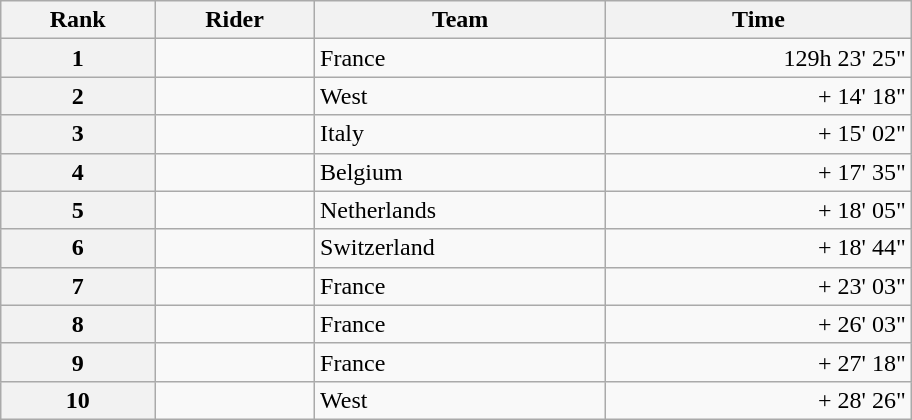<table class="wikitable" style="width:38em;margin-bottom:0;">
<tr>
<th scope="col">Rank</th>
<th scope="col">Rider</th>
<th scope="col">Team</th>
<th scope="col">Time</th>
</tr>
<tr>
<th scope="row">1</th>
<td></td>
<td>France</td>
<td style="text-align:right;">129h 23' 25"</td>
</tr>
<tr>
<th scope="row">2</th>
<td></td>
<td>West</td>
<td style="text-align:right;">+ 14' 18"</td>
</tr>
<tr>
<th scope="row">3</th>
<td></td>
<td>Italy</td>
<td style="text-align:right;">+ 15' 02"</td>
</tr>
<tr>
<th scope="row">4</th>
<td></td>
<td>Belgium</td>
<td style="text-align:right;">+ 17' 35"</td>
</tr>
<tr>
<th scope="row">5</th>
<td></td>
<td>Netherlands</td>
<td style="text-align:right;">+ 18' 05"</td>
</tr>
<tr>
<th scope="row">6</th>
<td></td>
<td>Switzerland</td>
<td style="text-align:right;">+ 18' 44"</td>
</tr>
<tr>
<th scope="row">7</th>
<td></td>
<td>France</td>
<td style="text-align:right;">+ 23' 03"</td>
</tr>
<tr>
<th scope="row">8</th>
<td></td>
<td>France</td>
<td style="text-align:right;">+ 26' 03"</td>
</tr>
<tr>
<th scope="row">9</th>
<td></td>
<td>France</td>
<td style="text-align:right;">+ 27' 18"</td>
</tr>
<tr>
<th scope="row">10</th>
<td></td>
<td>West</td>
<td style="text-align:right;">+ 28' 26"</td>
</tr>
</table>
